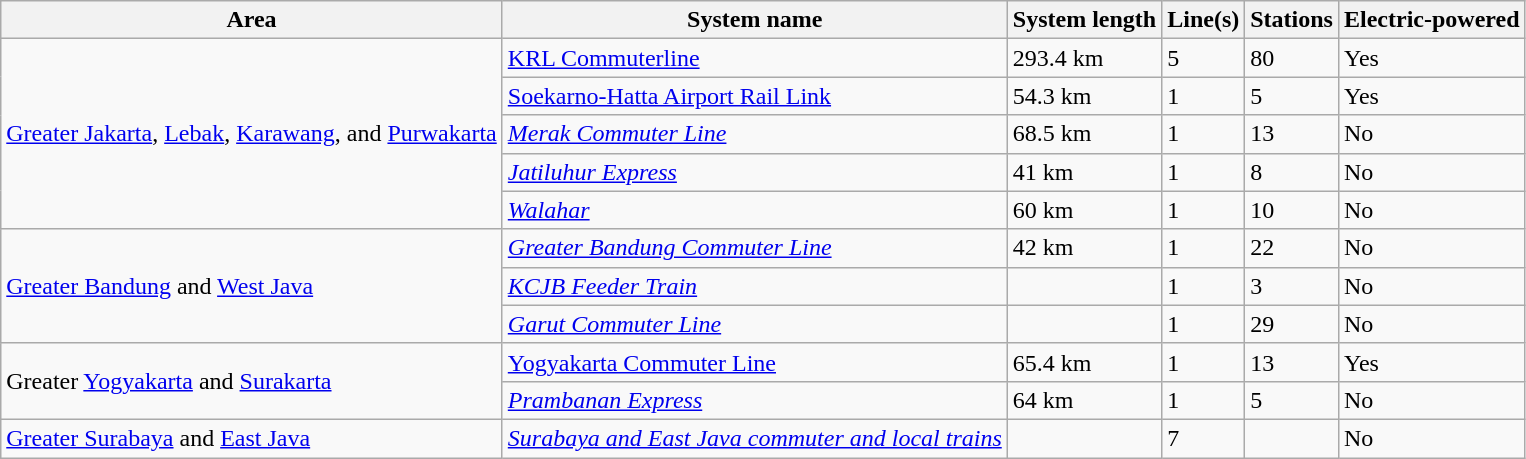<table class="wikitable sortable">
<tr>
<th>Area</th>
<th>System name</th>
<th>System length</th>
<th>Line(s)</th>
<th>Stations</th>
<th>Electric-powered</th>
</tr>
<tr>
<td rowspan="5"><a href='#'>Greater Jakarta</a>, <a href='#'>Lebak</a>, <a href='#'>Karawang</a>, and <a href='#'>Purwakarta</a></td>
<td><a href='#'>KRL Commuterline</a></td>
<td>293.4 km</td>
<td>5</td>
<td>80</td>
<td>Yes</td>
</tr>
<tr>
<td><a href='#'>Soekarno-Hatta Airport Rail Link</a></td>
<td>54.3 km</td>
<td>1</td>
<td>5</td>
<td>Yes</td>
</tr>
<tr>
<td><em><a href='#'>Merak Commuter Line</a></em></td>
<td>68.5 km</td>
<td>1</td>
<td>13</td>
<td>No</td>
</tr>
<tr>
<td><em><a href='#'>Jatiluhur Express</a></em></td>
<td>41 km</td>
<td>1</td>
<td>8</td>
<td>No</td>
</tr>
<tr>
<td><em><a href='#'>Walahar</a></em></td>
<td>60 km</td>
<td>1</td>
<td>10</td>
<td>No</td>
</tr>
<tr>
<td rowspan="3"><a href='#'>Greater Bandung</a> and <a href='#'>West Java</a></td>
<td><a href='#'><em>Greater Bandung Commuter Line</em></a></td>
<td>42 km</td>
<td>1</td>
<td>22</td>
<td>No</td>
</tr>
<tr>
<td><em><a href='#'>KCJB Feeder Train</a></em></td>
<td></td>
<td>1</td>
<td>3</td>
<td>No</td>
</tr>
<tr>
<td><em><a href='#'>Garut Commuter Line</a></em></td>
<td></td>
<td>1</td>
<td>29</td>
<td>No</td>
</tr>
<tr>
<td rowspan="2">Greater <a href='#'>Yogyakarta</a> and <a href='#'>Surakarta</a></td>
<td><a href='#'>Yogyakarta Commuter Line</a></td>
<td>65.4 km</td>
<td>1</td>
<td>13</td>
<td>Yes</td>
</tr>
<tr>
<td><em><a href='#'>Prambanan Express</a></em></td>
<td>64 km</td>
<td>1</td>
<td>5</td>
<td>No</td>
</tr>
<tr>
<td><a href='#'>Greater Surabaya</a> and <a href='#'>East Java</a></td>
<td><em><a href='#'>Surabaya and East Java commuter and local trains</a></em></td>
<td></td>
<td>7</td>
<td></td>
<td>No</td>
</tr>
</table>
